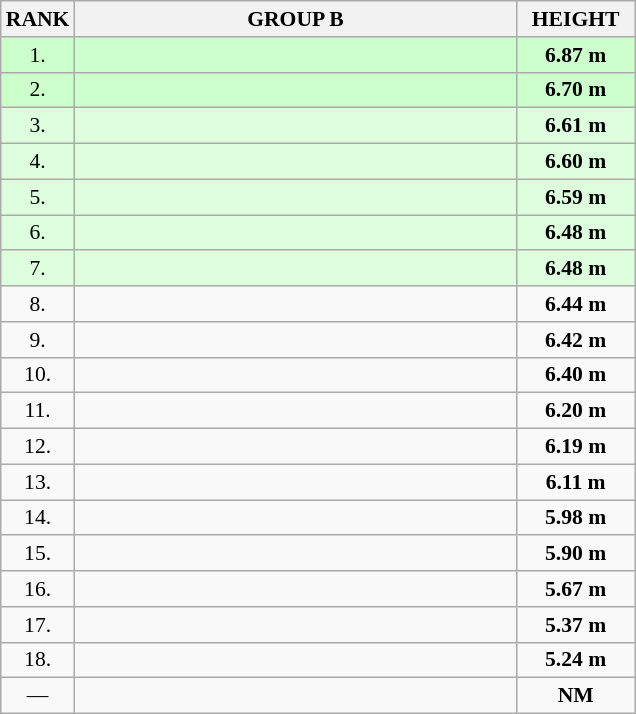<table class="wikitable" style="border-collapse: collapse; font-size: 90%;">
<tr>
<th>RANK</th>
<th style="width: 20em">GROUP B</th>
<th style="width: 5em">HEIGHT</th>
</tr>
<tr style="background:#ccffcc;">
<td align="center">1.</td>
<td></td>
<td align="center"><strong>6.87 m</strong></td>
</tr>
<tr style="background:#ccffcc;">
<td align="center">2.</td>
<td></td>
<td align="center"><strong>6.70 m</strong></td>
</tr>
<tr style="background:#ddffdd;">
<td align="center">3.</td>
<td></td>
<td align="center"><strong>6.61 m</strong></td>
</tr>
<tr style="background:#ddffdd;">
<td align="center">4.</td>
<td></td>
<td align="center"><strong>6.60 m</strong></td>
</tr>
<tr style="background:#ddffdd;">
<td align="center">5.</td>
<td></td>
<td align="center"><strong>6.59 m</strong></td>
</tr>
<tr style="background:#ddffdd;">
<td align="center">6.</td>
<td></td>
<td align="center"><strong>6.48 m</strong></td>
</tr>
<tr style="background:#ddffdd;">
<td align="center">7.</td>
<td></td>
<td align="center"><strong>6.48 m</strong></td>
</tr>
<tr>
<td align="center">8.</td>
<td></td>
<td align="center"><strong>6.44 m</strong></td>
</tr>
<tr>
<td align="center">9.</td>
<td></td>
<td align="center"><strong>6.42 m</strong></td>
</tr>
<tr>
<td align="center">10.</td>
<td></td>
<td align="center"><strong>6.40 m</strong></td>
</tr>
<tr>
<td align="center">11.</td>
<td></td>
<td align="center"><strong>6.20 m</strong></td>
</tr>
<tr>
<td align="center">12.</td>
<td></td>
<td align="center"><strong>6.19 m</strong></td>
</tr>
<tr>
<td align="center">13.</td>
<td></td>
<td align="center"><strong>6.11 m</strong></td>
</tr>
<tr>
<td align="center">14.</td>
<td></td>
<td align="center"><strong>5.98 m</strong></td>
</tr>
<tr>
<td align="center">15.</td>
<td></td>
<td align="center"><strong>5.90 m</strong></td>
</tr>
<tr>
<td align="center">16.</td>
<td></td>
<td align="center"><strong>5.67 m</strong></td>
</tr>
<tr>
<td align="center">17.</td>
<td></td>
<td align="center"><strong>5.37 m</strong></td>
</tr>
<tr>
<td align="center">18.</td>
<td></td>
<td align="center"><strong>5.24 m</strong></td>
</tr>
<tr>
<td align="center">—</td>
<td></td>
<td align="center"><strong>NM</strong></td>
</tr>
</table>
